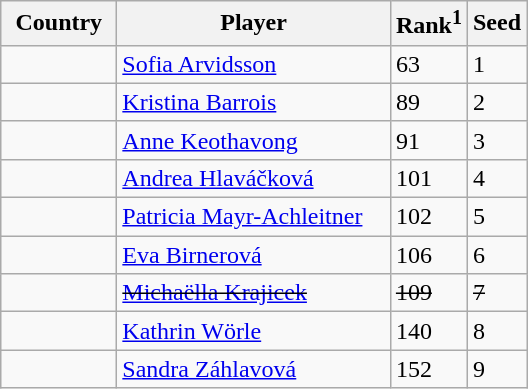<table class="sortable wikitable">
<tr>
<th width="70">Country</th>
<th width="175">Player</th>
<th>Rank<sup>1</sup></th>
<th>Seed</th>
</tr>
<tr>
<td></td>
<td><a href='#'>Sofia Arvidsson</a></td>
<td>63</td>
<td>1</td>
</tr>
<tr>
<td></td>
<td><a href='#'>Kristina Barrois</a></td>
<td>89</td>
<td>2</td>
</tr>
<tr>
<td></td>
<td><a href='#'>Anne Keothavong</a></td>
<td>91</td>
<td>3</td>
</tr>
<tr>
<td></td>
<td><a href='#'>Andrea Hlaváčková</a></td>
<td>101</td>
<td>4</td>
</tr>
<tr>
<td></td>
<td><a href='#'>Patricia Mayr-Achleitner</a></td>
<td>102</td>
<td>5</td>
</tr>
<tr>
<td></td>
<td><a href='#'>Eva Birnerová</a></td>
<td>106</td>
<td>6</td>
</tr>
<tr>
<td><s></s></td>
<td><s><a href='#'>Michaëlla Krajicek</a></s></td>
<td><s>109</s></td>
<td><s>7</s></td>
</tr>
<tr>
<td></td>
<td><a href='#'>Kathrin Wörle</a></td>
<td>140</td>
<td>8</td>
</tr>
<tr>
<td></td>
<td><a href='#'>Sandra Záhlavová</a></td>
<td>152</td>
<td>9</td>
</tr>
</table>
